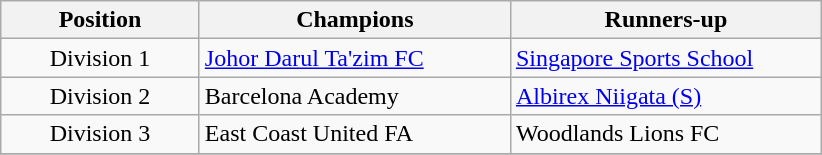<table class="wikitable" style="text-align:center">
<tr>
<th width='125'>Position</th>
<th width='200'>Champions</th>
<th width='200'>Runners-up</th>
</tr>
<tr>
<td>Division 1</td>
<td align='left'> <a href='#'>Johor Darul Ta'zim FC</a></td>
<td align='left'><a href='#'>Singapore Sports School</a></td>
</tr>
<tr>
<td>Division 2</td>
<td align='left'> Barcelona Academy</td>
<td align='left'> <a href='#'>Albirex Niigata (S)</a></td>
</tr>
<tr>
<td>Division 3</td>
<td align='left'>East Coast United FA</td>
<td align='left'>Woodlands Lions FC</td>
</tr>
<tr>
</tr>
</table>
